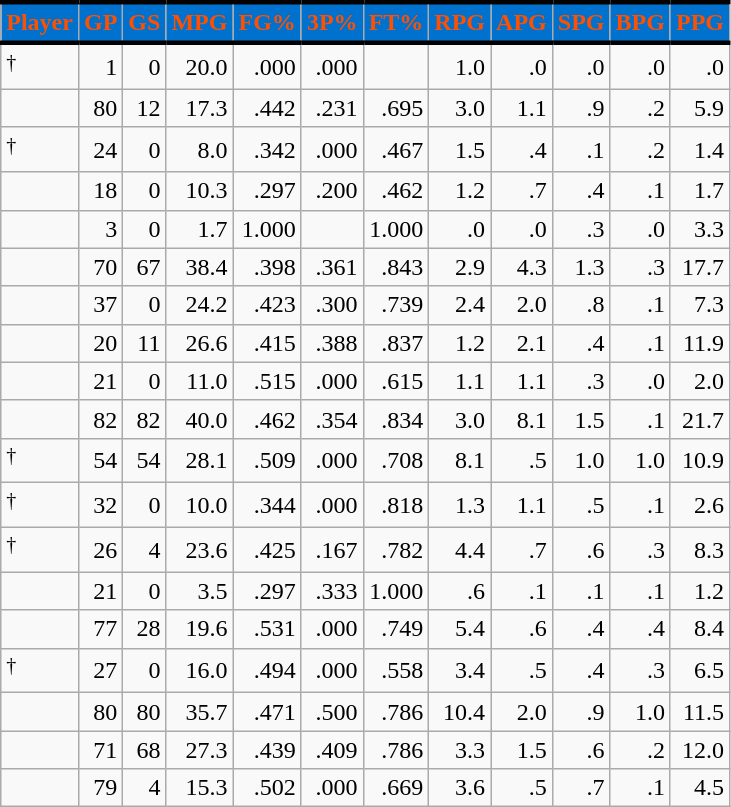<table class="wikitable sortable" style="text-align:right;">
<tr>
<th style="background:#0072CE; color:#FE5000; border-top:#010101 3px solid; border-bottom:#010101 3px solid;">Player</th>
<th style="background:#0072CE; color:#FE5000; border-top:#010101 3px solid; border-bottom:#010101 3px solid;">GP</th>
<th style="background:#0072CE; color:#FE5000; border-top:#010101 3px solid; border-bottom:#010101 3px solid;">GS</th>
<th style="background:#0072CE; color:#FE5000; border-top:#010101 3px solid; border-bottom:#010101 3px solid;">MPG</th>
<th style="background:#0072CE; color:#FE5000; border-top:#010101 3px solid; border-bottom:#010101 3px solid;">FG%</th>
<th style="background:#0072CE; color:#FE5000; border-top:#010101 3px solid; border-bottom:#010101 3px solid;">3P%</th>
<th style="background:#0072CE; color:#FE5000; border-top:#010101 3px solid; border-bottom:#010101 3px solid;">FT%</th>
<th style="background:#0072CE; color:#FE5000; border-top:#010101 3px solid; border-bottom:#010101 3px solid;">RPG</th>
<th style="background:#0072CE; color:#FE5000; border-top:#010101 3px solid; border-bottom:#010101 3px solid;">APG</th>
<th style="background:#0072CE; color:#FE5000; border-top:#010101 3px solid; border-bottom:#010101 3px solid;">SPG</th>
<th style="background:#0072CE; color:#FE5000; border-top:#010101 3px solid; border-bottom:#010101 3px solid;">BPG</th>
<th style="background:#0072CE; color:#FE5000; border-top:#010101 3px solid; border-bottom:#010101 3px solid;">PPG</th>
</tr>
<tr>
<td style="text-align:left;"><sup>†</sup></td>
<td>1</td>
<td>0</td>
<td>20.0</td>
<td>.000</td>
<td>.000</td>
<td></td>
<td>1.0</td>
<td>.0</td>
<td>.0</td>
<td>.0</td>
<td>.0</td>
</tr>
<tr>
<td style="text-align:left;"></td>
<td>80</td>
<td>12</td>
<td>17.3</td>
<td>.442</td>
<td>.231</td>
<td>.695</td>
<td>3.0</td>
<td>1.1</td>
<td>.9</td>
<td>.2</td>
<td>5.9</td>
</tr>
<tr>
<td style="text-align:left;"><sup>†</sup></td>
<td>24</td>
<td>0</td>
<td>8.0</td>
<td>.342</td>
<td>.000</td>
<td>.467</td>
<td>1.5</td>
<td>.4</td>
<td>.1</td>
<td>.2</td>
<td>1.4</td>
</tr>
<tr>
<td style="text-align:left;"></td>
<td>18</td>
<td>0</td>
<td>10.3</td>
<td>.297</td>
<td>.200</td>
<td>.462</td>
<td>1.2</td>
<td>.7</td>
<td>.4</td>
<td>.1</td>
<td>1.7</td>
</tr>
<tr>
<td style="text-align:left;"></td>
<td>3</td>
<td>0</td>
<td>1.7</td>
<td>1.000</td>
<td></td>
<td>1.000</td>
<td>.0</td>
<td>.0</td>
<td>.3</td>
<td>.0</td>
<td>3.3</td>
</tr>
<tr>
<td style="text-align:left;"></td>
<td>70</td>
<td>67</td>
<td>38.4</td>
<td>.398</td>
<td>.361</td>
<td>.843</td>
<td>2.9</td>
<td>4.3</td>
<td>1.3</td>
<td>.3</td>
<td>17.7</td>
</tr>
<tr>
<td style="text-align:left;"></td>
<td>37</td>
<td>0</td>
<td>24.2</td>
<td>.423</td>
<td>.300</td>
<td>.739</td>
<td>2.4</td>
<td>2.0</td>
<td>.8</td>
<td>.1</td>
<td>7.3</td>
</tr>
<tr>
<td style="text-align:left;"></td>
<td>20</td>
<td>11</td>
<td>26.6</td>
<td>.415</td>
<td>.388</td>
<td>.837</td>
<td>1.2</td>
<td>2.1</td>
<td>.4</td>
<td>.1</td>
<td>11.9</td>
</tr>
<tr>
<td style="text-align:left;"></td>
<td>21</td>
<td>0</td>
<td>11.0</td>
<td>.515</td>
<td>.000</td>
<td>.615</td>
<td>1.1</td>
<td>1.1</td>
<td>.3</td>
<td>.0</td>
<td>2.0</td>
</tr>
<tr>
<td style="text-align:left;"></td>
<td>82</td>
<td>82</td>
<td>40.0</td>
<td>.462</td>
<td>.354</td>
<td>.834</td>
<td>3.0</td>
<td>8.1</td>
<td>1.5</td>
<td>.1</td>
<td>21.7</td>
</tr>
<tr>
<td style="text-align:left;"><sup>†</sup></td>
<td>54</td>
<td>54</td>
<td>28.1</td>
<td>.509</td>
<td>.000</td>
<td>.708</td>
<td>8.1</td>
<td>.5</td>
<td>1.0</td>
<td>1.0</td>
<td>10.9</td>
</tr>
<tr>
<td style="text-align:left;"><sup>†</sup></td>
<td>32</td>
<td>0</td>
<td>10.0</td>
<td>.344</td>
<td>.000</td>
<td>.818</td>
<td>1.3</td>
<td>1.1</td>
<td>.5</td>
<td>.1</td>
<td>2.6</td>
</tr>
<tr>
<td style="text-align:left;"><sup>†</sup></td>
<td>26</td>
<td>4</td>
<td>23.6</td>
<td>.425</td>
<td>.167</td>
<td>.782</td>
<td>4.4</td>
<td>.7</td>
<td>.6</td>
<td>.3</td>
<td>8.3</td>
</tr>
<tr>
<td style="text-align:left;"></td>
<td>21</td>
<td>0</td>
<td>3.5</td>
<td>.297</td>
<td>.333</td>
<td>1.000</td>
<td>.6</td>
<td>.1</td>
<td>.1</td>
<td>.1</td>
<td>1.2</td>
</tr>
<tr>
<td style="text-align:left;"></td>
<td>77</td>
<td>28</td>
<td>19.6</td>
<td>.531</td>
<td>.000</td>
<td>.749</td>
<td>5.4</td>
<td>.6</td>
<td>.4</td>
<td>.4</td>
<td>8.4</td>
</tr>
<tr>
<td style="text-align:left;"><sup>†</sup></td>
<td>27</td>
<td>0</td>
<td>16.0</td>
<td>.494</td>
<td>.000</td>
<td>.558</td>
<td>3.4</td>
<td>.5</td>
<td>.4</td>
<td>.3</td>
<td>6.5</td>
</tr>
<tr>
<td style="text-align:left;"></td>
<td>80</td>
<td>80</td>
<td>35.7</td>
<td>.471</td>
<td>.500</td>
<td>.786</td>
<td>10.4</td>
<td>2.0</td>
<td>.9</td>
<td>1.0</td>
<td>11.5</td>
</tr>
<tr>
<td style="text-align:left;"></td>
<td>71</td>
<td>68</td>
<td>27.3</td>
<td>.439</td>
<td>.409</td>
<td>.786</td>
<td>3.3</td>
<td>1.5</td>
<td>.6</td>
<td>.2</td>
<td>12.0</td>
</tr>
<tr>
<td style="text-align:left;"></td>
<td>79</td>
<td>4</td>
<td>15.3</td>
<td>.502</td>
<td>.000</td>
<td>.669</td>
<td>3.6</td>
<td>.5</td>
<td>.7</td>
<td>.1</td>
<td>4.5</td>
</tr>
</table>
